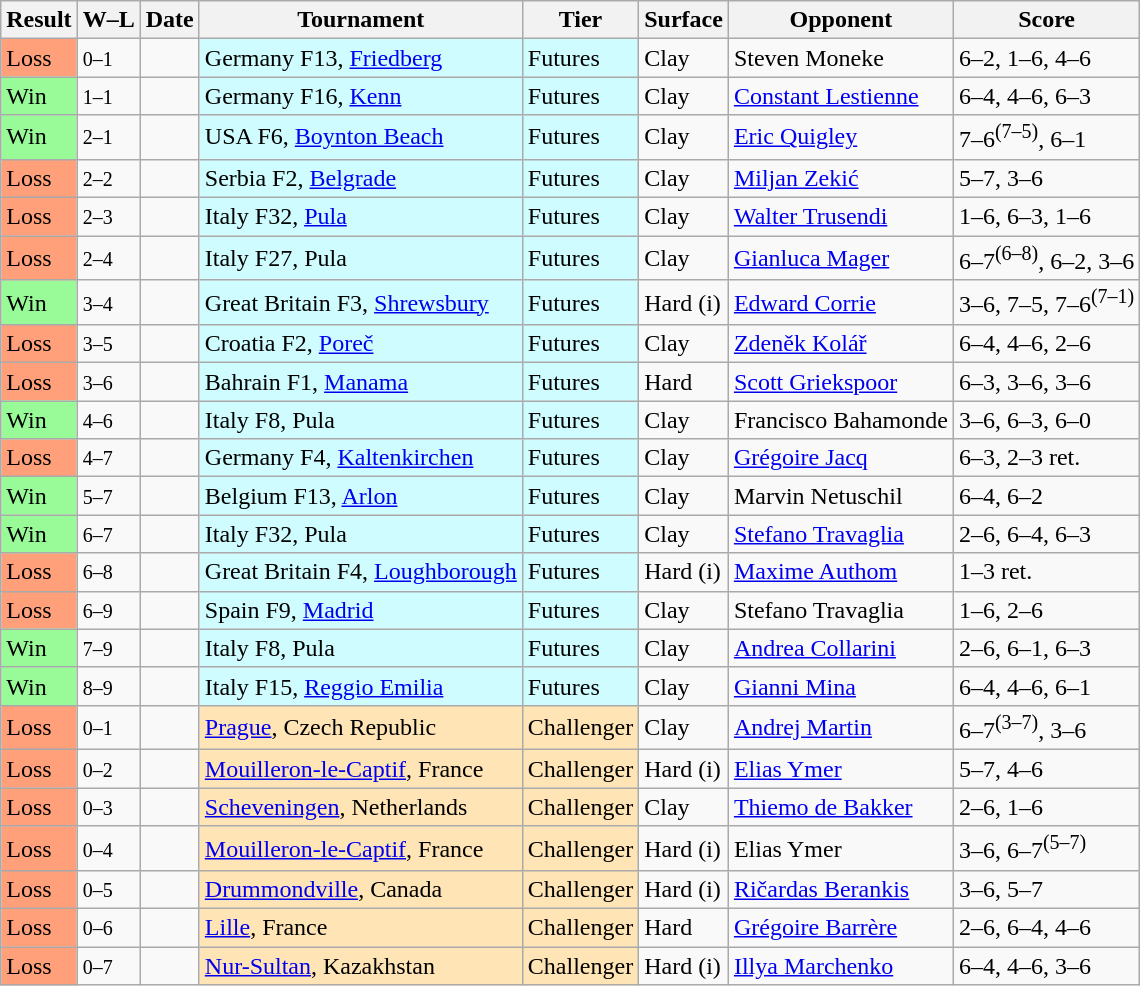<table class="sortable wikitable">
<tr>
<th>Result</th>
<th class="unsortable">W–L</th>
<th>Date</th>
<th>Tournament</th>
<th>Tier</th>
<th>Surface</th>
<th>Opponent</th>
<th class="unsortable">Score</th>
</tr>
<tr>
<td bgcolor=FFA07A>Loss</td>
<td><small>0–1</small></td>
<td></td>
<td style="background:#cffcff;">Germany F13, <a href='#'>Friedberg</a></td>
<td style="background:#cffcff;">Futures</td>
<td>Clay</td>
<td> Steven Moneke</td>
<td>6–2, 1–6, 4–6</td>
</tr>
<tr>
<td bgcolor=98fb98>Win</td>
<td><small>1–1</small></td>
<td></td>
<td style="background:#cffcff;">Germany F16, <a href='#'>Kenn</a></td>
<td style="background:#cffcff;">Futures</td>
<td>Clay</td>
<td> <a href='#'>Constant Lestienne</a></td>
<td>6–4, 4–6, 6–3</td>
</tr>
<tr>
<td bgcolor=98fb98>Win</td>
<td><small>2–1</small></td>
<td></td>
<td style="background:#cffcff;">USA F6, <a href='#'>Boynton Beach</a></td>
<td style="background:#cffcff;">Futures</td>
<td>Clay</td>
<td> <a href='#'>Eric Quigley</a></td>
<td>7–6<sup>(7–5)</sup>, 6–1</td>
</tr>
<tr>
<td bgcolor=FFA07A>Loss</td>
<td><small>2–2</small></td>
<td></td>
<td style="background:#cffcff;">Serbia F2, <a href='#'>Belgrade</a></td>
<td style="background:#cffcff;">Futures</td>
<td>Clay</td>
<td> <a href='#'>Miljan Zekić</a></td>
<td>5–7, 3–6</td>
</tr>
<tr>
<td bgcolor=FFA07A>Loss</td>
<td><small>2–3</small></td>
<td></td>
<td style="background:#cffcff;">Italy F32, <a href='#'>Pula</a></td>
<td style="background:#cffcff;">Futures</td>
<td>Clay</td>
<td> <a href='#'>Walter Trusendi</a></td>
<td>1–6, 6–3, 1–6</td>
</tr>
<tr>
<td bgcolor=FFA07A>Loss</td>
<td><small>2–4</small></td>
<td></td>
<td style="background:#cffcff;">Italy F27, Pula</td>
<td style="background:#cffcff;">Futures</td>
<td>Clay</td>
<td> <a href='#'>Gianluca Mager</a></td>
<td>6–7<sup>(6–8)</sup>, 6–2, 3–6</td>
</tr>
<tr>
<td bgcolor=98fb98>Win</td>
<td><small>3–4</small></td>
<td></td>
<td style="background:#cffcff;">Great Britain F3, <a href='#'>Shrewsbury</a></td>
<td style="background:#cffcff;">Futures</td>
<td>Hard (i)</td>
<td> <a href='#'>Edward Corrie</a></td>
<td>3–6, 7–5, 7–6<sup>(7–1)</sup></td>
</tr>
<tr>
<td bgcolor=FFA07A>Loss</td>
<td><small>3–5</small></td>
<td></td>
<td style="background:#cffcff;">Croatia F2, <a href='#'>Poreč</a></td>
<td style="background:#cffcff;">Futures</td>
<td>Clay</td>
<td> <a href='#'>Zdeněk Kolář</a></td>
<td>6–4, 4–6, 2–6</td>
</tr>
<tr>
<td bgcolor=FFA07A>Loss</td>
<td><small>3–6</small></td>
<td></td>
<td style="background:#cffcff;">Bahrain F1, <a href='#'>Manama</a></td>
<td style="background:#cffcff;">Futures</td>
<td>Hard</td>
<td> <a href='#'>Scott Griekspoor</a></td>
<td>6–3, 3–6, 3–6</td>
</tr>
<tr>
<td bgcolor=98fb98>Win</td>
<td><small>4–6</small></td>
<td></td>
<td style="background:#cffcff;">Italy F8, Pula</td>
<td style="background:#cffcff;">Futures</td>
<td>Clay</td>
<td> Francisco Bahamonde</td>
<td>3–6, 6–3, 6–0</td>
</tr>
<tr>
<td bgcolor=FFA07A>Loss</td>
<td><small>4–7</small></td>
<td></td>
<td style="background:#cffcff;">Germany F4, <a href='#'>Kaltenkirchen</a></td>
<td style="background:#cffcff;">Futures</td>
<td>Clay</td>
<td> <a href='#'>Grégoire Jacq</a></td>
<td>6–3, 2–3 ret.</td>
</tr>
<tr>
<td bgcolor=98fb98>Win</td>
<td><small>5–7</small></td>
<td></td>
<td style="background:#cffcff;">Belgium F13, <a href='#'>Arlon</a></td>
<td style="background:#cffcff;">Futures</td>
<td>Clay</td>
<td> Marvin Netuschil</td>
<td>6–4, 6–2</td>
</tr>
<tr>
<td bgcolor=98fb98>Win</td>
<td><small>6–7</small></td>
<td></td>
<td style="background:#cffcff;">Italy F32, Pula</td>
<td style="background:#cffcff;">Futures</td>
<td>Clay</td>
<td> <a href='#'>Stefano Travaglia</a></td>
<td>2–6, 6–4, 6–3</td>
</tr>
<tr>
<td bgcolor=FFA07A>Loss</td>
<td><small>6–8</small></td>
<td></td>
<td style="background:#cffcff;">Great Britain F4, <a href='#'>Loughborough</a></td>
<td style="background:#cffcff;">Futures</td>
<td>Hard (i)</td>
<td> <a href='#'>Maxime Authom</a></td>
<td>1–3 ret.</td>
</tr>
<tr>
<td bgcolor=FFA07A>Loss</td>
<td><small>6–9</small></td>
<td></td>
<td style="background:#cffcff;">Spain F9, <a href='#'>Madrid</a></td>
<td style="background:#cffcff;">Futures</td>
<td>Clay</td>
<td> Stefano Travaglia</td>
<td>1–6, 2–6</td>
</tr>
<tr>
<td bgcolor=98fb98>Win</td>
<td><small>7–9</small></td>
<td></td>
<td style="background:#cffcff;">Italy F8, Pula</td>
<td style="background:#cffcff;">Futures</td>
<td>Clay</td>
<td> <a href='#'>Andrea Collarini</a></td>
<td>2–6, 6–1, 6–3</td>
</tr>
<tr>
<td bgcolor=98fb98>Win</td>
<td><small>8–9</small></td>
<td></td>
<td style="background:#cffcff;">Italy F15, <a href='#'>Reggio Emilia</a></td>
<td style="background:#cffcff;">Futures</td>
<td>Clay</td>
<td> <a href='#'>Gianni Mina</a></td>
<td>6–4, 4–6, 6–1</td>
</tr>
<tr>
<td bgcolor=FFA07A>Loss</td>
<td><small>0–1</small></td>
<td><a href='#'></a></td>
<td style="background:moccasin;"><a href='#'>Prague</a>, Czech Republic</td>
<td style="background:moccasin;">Challenger</td>
<td>Clay</td>
<td> <a href='#'>Andrej Martin</a></td>
<td>6–7<sup>(3–7)</sup>, 3–6</td>
</tr>
<tr>
<td bgcolor=FFA07A>Loss</td>
<td><small>0–2</small></td>
<td><a href='#'></a></td>
<td style="background:moccasin;"><a href='#'>Mouilleron-le-Captif</a>, France</td>
<td style="background:moccasin;">Challenger</td>
<td>Hard (i)</td>
<td> <a href='#'>Elias Ymer</a></td>
<td>5–7, 4–6</td>
</tr>
<tr>
<td bgcolor=FFA07A>Loss</td>
<td><small>0–3</small></td>
<td><a href='#'></a></td>
<td style="background:moccasin;"><a href='#'>Scheveningen</a>, Netherlands</td>
<td style="background:moccasin;">Challenger</td>
<td>Clay</td>
<td> <a href='#'>Thiemo de Bakker</a></td>
<td>2–6, 1–6</td>
</tr>
<tr>
<td bgcolor=FFA07A>Loss</td>
<td><small>0–4</small></td>
<td><a href='#'></a></td>
<td style="background:moccasin;"><a href='#'>Mouilleron-le-Captif</a>, France</td>
<td style="background:moccasin;">Challenger</td>
<td>Hard (i)</td>
<td> Elias Ymer</td>
<td>3–6, 6–7<sup>(5–7)</sup></td>
</tr>
<tr>
<td bgcolor=FFA07A>Loss</td>
<td><small>0–5</small></td>
<td><a href='#'></a></td>
<td style="background:moccasin;"><a href='#'>Drummondville</a>, Canada</td>
<td style="background:moccasin;">Challenger</td>
<td>Hard (i)</td>
<td> <a href='#'>Ričardas Berankis</a></td>
<td>3–6, 5–7</td>
</tr>
<tr>
<td bgcolor=FFA07A>Loss</td>
<td><small>0–6</small></td>
<td><a href='#'></a></td>
<td style="background:moccasin;"><a href='#'>Lille</a>, France</td>
<td style="background:moccasin;">Challenger</td>
<td>Hard</td>
<td> <a href='#'>Grégoire Barrère</a></td>
<td>2–6, 6–4, 4–6</td>
</tr>
<tr>
<td bgcolor=FFA07A>Loss</td>
<td><small>0–7</small></td>
<td><a href='#'></a></td>
<td style="background:moccasin;"><a href='#'>Nur-Sultan</a>, Kazakhstan</td>
<td style="background:moccasin;">Challenger</td>
<td>Hard (i)</td>
<td> <a href='#'>Illya Marchenko</a></td>
<td>6–4, 4–6, 3–6</td>
</tr>
</table>
